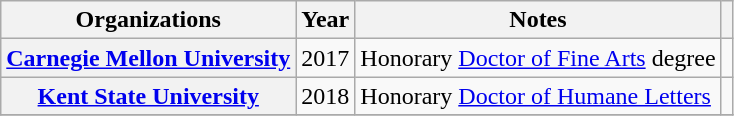<table class= "wikitable plainrowheaders sortable">
<tr>
<th>Organizations</th>
<th scope="col">Year</th>
<th scope="col">Notes</th>
<th scope="col" class="unsortable"></th>
</tr>
<tr>
<th scope="row" rowspan="1"><a href='#'>Carnegie Mellon University</a></th>
<td style="text-align:center;">2017</td>
<td>Honorary <a href='#'>Doctor of Fine Arts</a> degree</td>
<td style="text-align:center;"></td>
</tr>
<tr>
<th scope="row" rowspan="1"><a href='#'>Kent State University</a></th>
<td style="text-align:center;">2018</td>
<td>Honorary <a href='#'>Doctor of Humane Letters</a></td>
<td style="text-align:center;"></td>
</tr>
<tr>
</tr>
</table>
